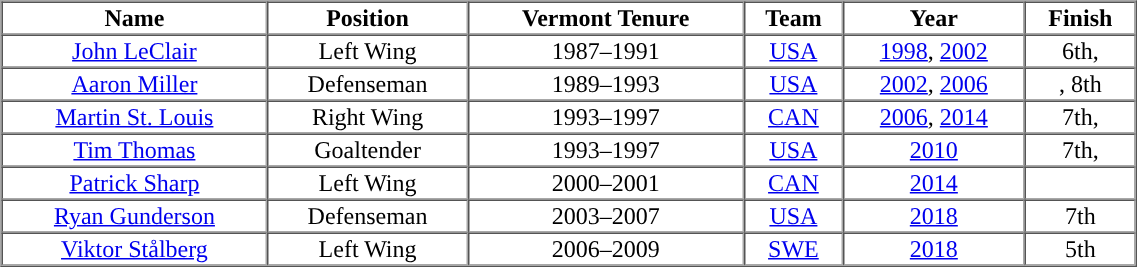<table cellpadding="1" border="1" cellspacing="0" width="60%">
<tr>
<th>Name</th>
<th>Position</th>
<th>Vermont Tenure</th>
<th>Team</th>
<th>Year</th>
<th>Finish</th>
</tr>
<tr align="center">
<td><a href='#'>John LeClair</a></td>
<td>Left Wing</td>
<td>1987–1991</td>
<td> <a href='#'>USA</a></td>
<td><a href='#'>1998</a>, <a href='#'>2002</a></td>
<td>6th, </td>
</tr>
<tr align="center">
<td><a href='#'>Aaron Miller</a></td>
<td>Defenseman</td>
<td>1989–1993</td>
<td> <a href='#'>USA</a></td>
<td><a href='#'>2002</a>, <a href='#'>2006</a></td>
<td>, 8th</td>
</tr>
<tr align="center">
<td><a href='#'>Martin St. Louis</a></td>
<td>Right Wing</td>
<td>1993–1997</td>
<td> <a href='#'>CAN</a></td>
<td><a href='#'>2006</a>, <a href='#'>2014</a></td>
<td>7th, </td>
</tr>
<tr align="center">
<td><a href='#'>Tim Thomas</a></td>
<td>Goaltender</td>
<td>1993–1997</td>
<td> <a href='#'>USA</a></td>
<td><a href='#'>2010</a></td>
<td>7th, </td>
</tr>
<tr align="center">
<td><a href='#'>Patrick Sharp</a></td>
<td>Left Wing</td>
<td>2000–2001</td>
<td> <a href='#'>CAN</a></td>
<td><a href='#'>2014</a></td>
<td></td>
</tr>
<tr align="center">
<td><a href='#'>Ryan Gunderson</a></td>
<td>Defenseman</td>
<td>2003–2007</td>
<td> <a href='#'>USA</a></td>
<td><a href='#'>2018</a></td>
<td>7th</td>
</tr>
<tr align="center">
<td><a href='#'>Viktor Stålberg</a></td>
<td>Left Wing</td>
<td>2006–2009</td>
<td> <a href='#'>SWE</a></td>
<td><a href='#'>2018</a></td>
<td>5th</td>
</tr>
</table>
